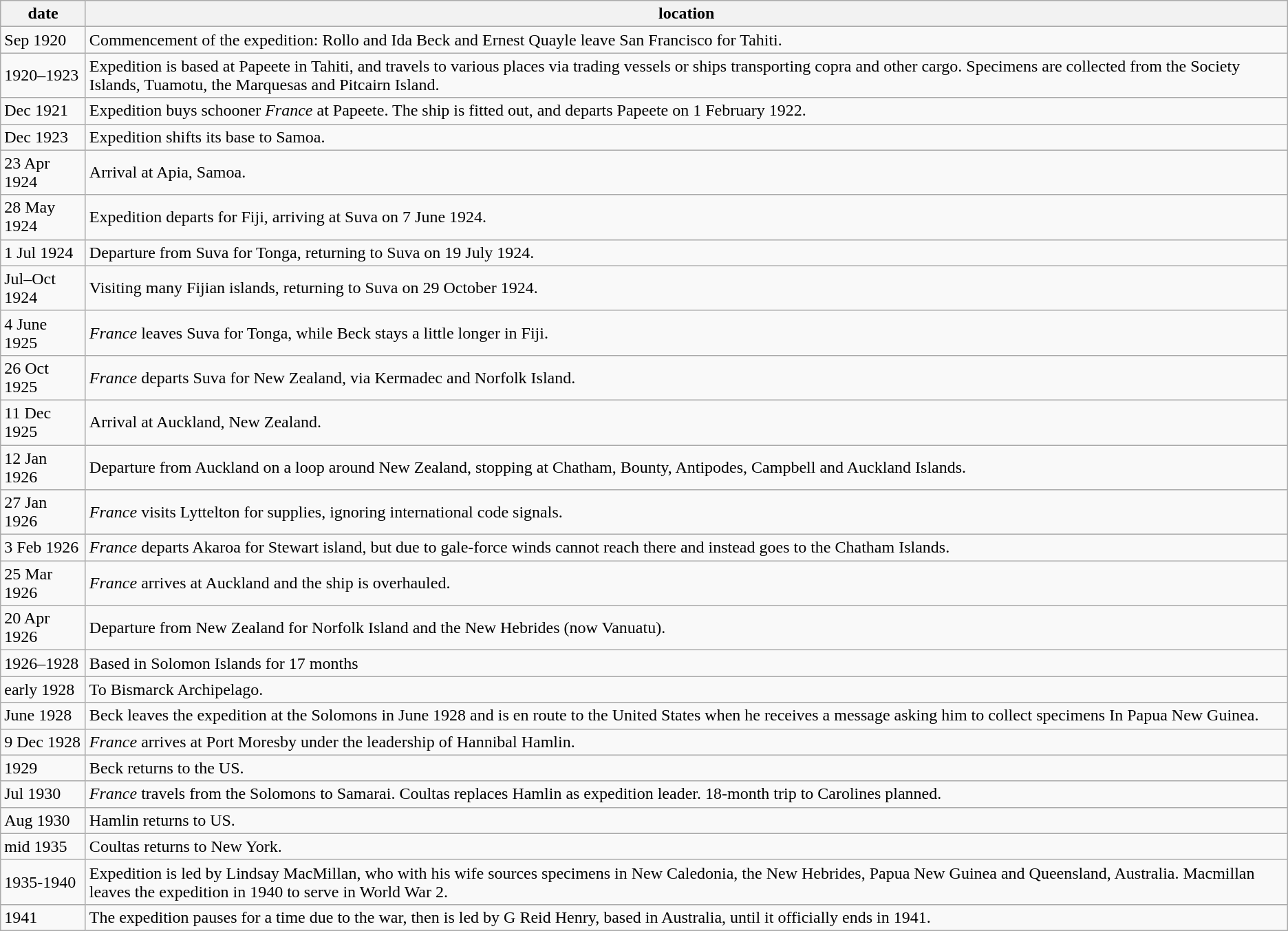<table class="wikitable">
<tr>
<th>date</th>
<th>location</th>
</tr>
<tr>
<td>Sep 1920</td>
<td>Commencement of the expedition: Rollo and Ida Beck and Ernest Quayle leave San Francisco for Tahiti.</td>
</tr>
<tr>
<td>1920–1923</td>
<td>Expedition is based at Papeete in Tahiti, and travels to various places via trading vessels or ships transporting copra and other cargo. Specimens are collected from the Society Islands, Tuamotu, the Marquesas and Pitcairn Island.</td>
</tr>
<tr>
<td>Dec 1921</td>
<td>Expedition buys schooner <em>France</em> at Papeete. The ship is fitted out, and departs Papeete on 1 February 1922.</td>
</tr>
<tr>
<td>Dec 1923</td>
<td>Expedition shifts its base to Samoa.</td>
</tr>
<tr>
<td>23 Apr 1924</td>
<td>Arrival at Apia, Samoa.</td>
</tr>
<tr>
<td>28 May 1924</td>
<td>Expedition departs for Fiji, arriving at Suva on 7 June 1924.</td>
</tr>
<tr>
<td>1 Jul 1924</td>
<td>Departure from Suva for Tonga, returning to Suva on 19 July 1924.</td>
</tr>
<tr>
<td>Jul–Oct 1924</td>
<td>Visiting many Fijian islands, returning to Suva on 29 October 1924.</td>
</tr>
<tr>
<td>4 June 1925</td>
<td><em>France</em> leaves Suva for Tonga, while Beck stays a little longer in Fiji.</td>
</tr>
<tr>
<td>26 Oct 1925</td>
<td><em>France</em> departs Suva for New Zealand, via Kermadec and Norfolk Island.</td>
</tr>
<tr>
<td>11 Dec 1925</td>
<td>Arrival at Auckland, New Zealand.</td>
</tr>
<tr>
<td>12 Jan 1926</td>
<td>Departure from Auckland on a loop around New Zealand, stopping at Chatham, Bounty, Antipodes, Campbell and Auckland Islands.</td>
</tr>
<tr>
<td>27 Jan 1926</td>
<td><em>France</em> visits Lyttelton for supplies, ignoring international code signals.</td>
</tr>
<tr>
<td>3 Feb 1926</td>
<td><em>France</em> departs Akaroa for Stewart island, but due to gale-force winds cannot reach there and instead goes to the Chatham Islands.</td>
</tr>
<tr>
<td>25 Mar 1926</td>
<td><em>France</em> arrives at Auckland and the ship is overhauled.</td>
</tr>
<tr>
<td>20 Apr 1926</td>
<td>Departure from New Zealand for Norfolk Island and the New Hebrides (now Vanuatu).</td>
</tr>
<tr>
<td>1926–1928</td>
<td>Based in Solomon Islands for 17 months</td>
</tr>
<tr>
<td>early 1928</td>
<td>To Bismarck Archipelago.</td>
</tr>
<tr>
<td>June 1928</td>
<td>Beck leaves the expedition at the Solomons in June 1928 and is en route to the United States when he receives a message asking him to collect specimens In Papua New Guinea.</td>
</tr>
<tr>
<td>9 Dec 1928</td>
<td><em>France</em> arrives at Port Moresby under the leadership of Hannibal Hamlin.</td>
</tr>
<tr>
<td>1929</td>
<td>Beck returns to the US.</td>
</tr>
<tr>
<td>Jul 1930</td>
<td><em>France</em> travels from the Solomons to Samarai. Coultas replaces Hamlin as expedition leader. 18-month trip to Carolines planned.</td>
</tr>
<tr>
<td>Aug 1930</td>
<td>Hamlin returns to US.</td>
</tr>
<tr>
<td>mid 1935</td>
<td>Coultas returns to New York.</td>
</tr>
<tr>
<td>1935-1940</td>
<td>Expedition is led by Lindsay MacMillan, who with his wife sources specimens in New Caledonia, the New Hebrides, Papua New Guinea and Queensland, Australia. Macmillan leaves the expedition in 1940 to serve in World War 2.</td>
</tr>
<tr>
<td>1941</td>
<td>The expedition pauses for a time due to the war, then is led by G Reid Henry, based in Australia, until it officially ends in 1941.</td>
</tr>
</table>
